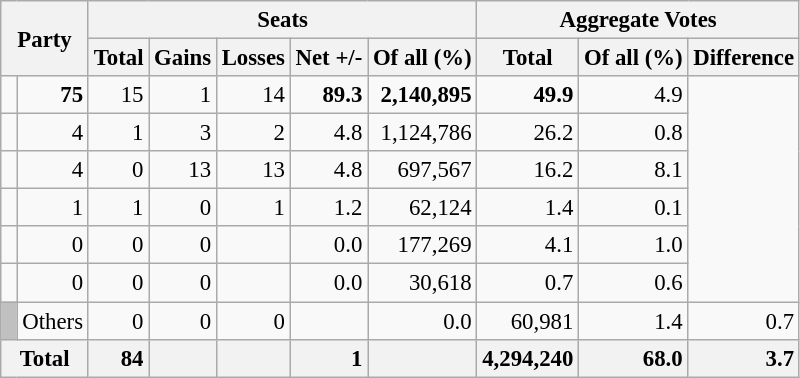<table class="wikitable sortable" style="text-align:right; font-size:95%;">
<tr>
<th colspan="2" rowspan="2">Party</th>
<th colspan="5">Seats</th>
<th colspan="3">Aggregate Votes</th>
</tr>
<tr>
<th>Total</th>
<th>Gains</th>
<th>Losses</th>
<th>Net +/-</th>
<th>Of all (%)</th>
<th>Total</th>
<th>Of all (%)</th>
<th>Difference</th>
</tr>
<tr>
<td></td>
<td><strong>75</strong></td>
<td>15</td>
<td>1</td>
<td>14</td>
<td><strong>89.3</strong></td>
<td><strong>2,140,895</strong></td>
<td><strong>49.9</strong></td>
<td>4.9</td>
</tr>
<tr>
<td></td>
<td>4</td>
<td>1</td>
<td>3</td>
<td>2</td>
<td>4.8</td>
<td>1,124,786</td>
<td>26.2</td>
<td>0.8</td>
</tr>
<tr>
<td></td>
<td>4</td>
<td>0</td>
<td>13</td>
<td>13</td>
<td>4.8</td>
<td>697,567</td>
<td>16.2</td>
<td>8.1</td>
</tr>
<tr>
<td></td>
<td>1</td>
<td>1</td>
<td>0</td>
<td>1</td>
<td>1.2</td>
<td>62,124</td>
<td>1.4</td>
<td>0.1</td>
</tr>
<tr>
<td></td>
<td>0</td>
<td>0</td>
<td>0</td>
<td></td>
<td>0.0</td>
<td>177,269</td>
<td>4.1</td>
<td>1.0</td>
</tr>
<tr>
<td></td>
<td>0</td>
<td>0</td>
<td>0</td>
<td></td>
<td>0.0</td>
<td>30,618</td>
<td>0.7</td>
<td>0.6</td>
</tr>
<tr>
<td style="background:silver;"> </td>
<td align=left>Others</td>
<td>0</td>
<td>0</td>
<td>0</td>
<td></td>
<td>0.0</td>
<td>60,981</td>
<td>1.4</td>
<td>0.7</td>
</tr>
<tr class="sortbottom">
<th colspan="2" style="background:#f2f2f2"><strong>Total</strong></th>
<td style="background:#f2f2f2;"><strong>84</strong></td>
<td style="background:#f2f2f2;"></td>
<td style="background:#f2f2f2;"></td>
<td style="background:#f2f2f2;"><strong>1</strong></td>
<td style="background:#f2f2f2;"></td>
<td style="background:#f2f2f2;"><strong>4,294,240</strong></td>
<td style="background:#f2f2f2;"><strong>68.0</strong></td>
<td style="background:#f2f2f2;"><strong>3.7</strong></td>
</tr>
</table>
